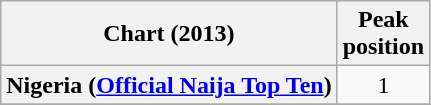<table class="wikitable sortable plainrowheaders" style="text-align:center">
<tr>
<th scope="col">Chart (2013)</th>
<th scope="col">Peak<br> position</th>
</tr>
<tr>
<th scope="row">Nigeria (<a href='#'>Official Naija Top Ten</a>)</th>
<td>1</td>
</tr>
<tr>
</tr>
</table>
